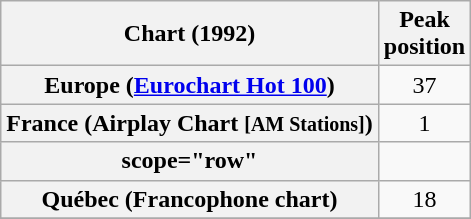<table class="wikitable sortable plainrowheaders">
<tr>
<th>Chart (1992)</th>
<th>Peak<br>position</th>
</tr>
<tr>
<th scope="row">Europe (<a href='#'>Eurochart Hot 100</a>)</th>
<td align="center">37</td>
</tr>
<tr>
<th scope="row">France (Airplay Chart <small>[AM Stations]</small>)</th>
<td align="center">1</td>
</tr>
<tr>
<th>scope="row"</th>
</tr>
<tr>
<th scope="row">Québec (Francophone chart)</th>
<td align="center">18</td>
</tr>
<tr>
</tr>
</table>
